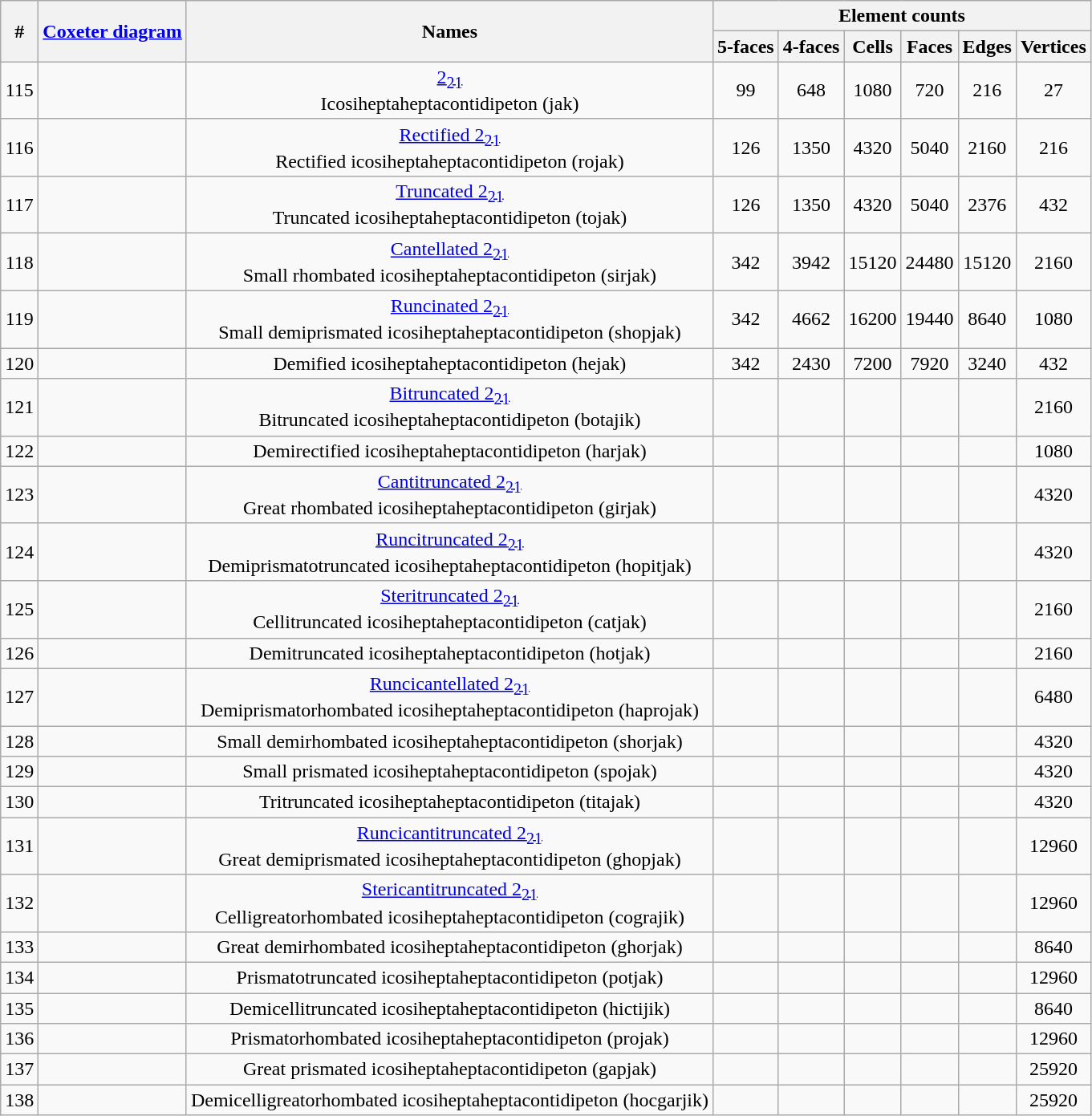<table class="wikitable">
<tr>
<th rowspan=2>#</th>
<th rowspan=2><a href='#'>Coxeter diagram</a></th>
<th rowspan=2>Names</th>
<th colspan=6>Element counts</th>
</tr>
<tr>
<th>5-faces</th>
<th>4-faces</th>
<th>Cells</th>
<th>Faces</th>
<th>Edges</th>
<th>Vertices</th>
</tr>
<tr align=center>
<td>115</td>
<td></td>
<td><a href='#'>2<sub>21</sub></a><br>Icosiheptaheptacontidipeton (jak)</td>
<td>99</td>
<td>648</td>
<td>1080</td>
<td>720</td>
<td>216</td>
<td>27</td>
</tr>
<tr align=center>
<td>116</td>
<td></td>
<td><a href='#'>Rectified 2<sub>21</sub></a><br>Rectified icosiheptaheptacontidipeton (rojak)</td>
<td>126</td>
<td>1350</td>
<td>4320</td>
<td>5040</td>
<td>2160</td>
<td>216</td>
</tr>
<tr align=center>
<td>117</td>
<td></td>
<td><a href='#'>Truncated 2<sub>21</sub></a><br>Truncated icosiheptaheptacontidipeton (tojak)</td>
<td>126</td>
<td>1350</td>
<td>4320</td>
<td>5040</td>
<td>2376</td>
<td>432</td>
</tr>
<tr align=center>
<td>118</td>
<td></td>
<td><a href='#'>Cantellated 2<sub>21</sub></a><br>Small rhombated icosiheptaheptacontidipeton (sirjak)</td>
<td>342</td>
<td>3942</td>
<td>15120</td>
<td>24480</td>
<td>15120</td>
<td>2160</td>
</tr>
<tr align=center>
<td>119</td>
<td></td>
<td><a href='#'>Runcinated 2<sub>21</sub></a><br>Small demiprismated icosiheptaheptacontidipeton (shopjak)</td>
<td>342</td>
<td>4662</td>
<td>16200</td>
<td>19440</td>
<td>8640</td>
<td>1080</td>
</tr>
<tr align=center>
<td>120</td>
<td></td>
<td>Demified icosiheptaheptacontidipeton (hejak)</td>
<td>342</td>
<td>2430</td>
<td>7200</td>
<td>7920</td>
<td>3240</td>
<td>432</td>
</tr>
<tr align=center>
<td>121</td>
<td></td>
<td><a href='#'>Bitruncated 2<sub>21</sub></a><br>Bitruncated icosiheptaheptacontidipeton (botajik)</td>
<td></td>
<td></td>
<td></td>
<td></td>
<td></td>
<td>2160</td>
</tr>
<tr align=center>
<td>122</td>
<td></td>
<td>Demirectified icosiheptaheptacontidipeton (harjak)</td>
<td></td>
<td></td>
<td></td>
<td></td>
<td></td>
<td>1080</td>
</tr>
<tr align=center>
<td>123</td>
<td></td>
<td><a href='#'>Cantitruncated 2<sub>21</sub></a><br>Great rhombated icosiheptaheptacontidipeton (girjak)</td>
<td></td>
<td></td>
<td></td>
<td></td>
<td></td>
<td>4320</td>
</tr>
<tr align=center>
<td>124</td>
<td></td>
<td><a href='#'>Runcitruncated 2<sub>21</sub></a><br>Demiprismatotruncated icosiheptaheptacontidipeton (hopitjak)</td>
<td></td>
<td></td>
<td></td>
<td></td>
<td></td>
<td>4320</td>
</tr>
<tr align=center>
<td>125</td>
<td></td>
<td><a href='#'>Steritruncated 2<sub>21</sub></a><br>Cellitruncated icosiheptaheptacontidipeton (catjak)</td>
<td></td>
<td></td>
<td></td>
<td></td>
<td></td>
<td>2160</td>
</tr>
<tr align=center>
<td>126</td>
<td></td>
<td>Demitruncated icosiheptaheptacontidipeton (hotjak)</td>
<td></td>
<td></td>
<td></td>
<td></td>
<td></td>
<td>2160</td>
</tr>
<tr align=center>
<td>127</td>
<td></td>
<td><a href='#'>Runcicantellated 2<sub>21</sub></a><br>Demiprismatorhombated icosiheptaheptacontidipeton (haprojak)</td>
<td></td>
<td></td>
<td></td>
<td></td>
<td></td>
<td>6480</td>
</tr>
<tr align=center>
<td>128</td>
<td></td>
<td>Small demirhombated icosiheptaheptacontidipeton (shorjak)</td>
<td></td>
<td></td>
<td></td>
<td></td>
<td></td>
<td>4320</td>
</tr>
<tr align=center>
<td>129</td>
<td></td>
<td>Small prismated icosiheptaheptacontidipeton (spojak)</td>
<td></td>
<td></td>
<td></td>
<td></td>
<td></td>
<td>4320</td>
</tr>
<tr align=center>
<td>130</td>
<td></td>
<td>Tritruncated icosiheptaheptacontidipeton (titajak)</td>
<td></td>
<td></td>
<td></td>
<td></td>
<td></td>
<td>4320</td>
</tr>
<tr align=center>
<td>131</td>
<td></td>
<td><a href='#'>Runcicantitruncated 2<sub>21</sub></a><br>Great demiprismated icosiheptaheptacontidipeton (ghopjak)</td>
<td></td>
<td></td>
<td></td>
<td></td>
<td></td>
<td>12960</td>
</tr>
<tr align=center>
<td>132</td>
<td></td>
<td><a href='#'>Stericantitruncated 2<sub>21</sub></a><br>Celligreatorhombated icosiheptaheptacontidipeton (cograjik)</td>
<td></td>
<td></td>
<td></td>
<td></td>
<td></td>
<td>12960</td>
</tr>
<tr align=center>
<td>133</td>
<td></td>
<td>Great demirhombated icosiheptaheptacontidipeton (ghorjak)</td>
<td></td>
<td></td>
<td></td>
<td></td>
<td></td>
<td>8640</td>
</tr>
<tr align=center>
<td>134</td>
<td></td>
<td>Prismatotruncated icosiheptaheptacontidipeton (potjak)</td>
<td></td>
<td></td>
<td></td>
<td></td>
<td></td>
<td>12960</td>
</tr>
<tr align=center>
<td>135</td>
<td></td>
<td>Demicellitruncated icosiheptaheptacontidipeton (hictijik)</td>
<td></td>
<td></td>
<td></td>
<td></td>
<td></td>
<td>8640</td>
</tr>
<tr align=center>
<td>136</td>
<td></td>
<td>Prismatorhombated icosiheptaheptacontidipeton (projak)</td>
<td></td>
<td></td>
<td></td>
<td></td>
<td></td>
<td>12960</td>
</tr>
<tr align=center>
<td>137</td>
<td></td>
<td>Great prismated icosiheptaheptacontidipeton (gapjak)</td>
<td></td>
<td></td>
<td></td>
<td></td>
<td></td>
<td>25920</td>
</tr>
<tr align=center>
<td>138</td>
<td></td>
<td>Demicelligreatorhombated icosiheptaheptacontidipeton (hocgarjik)</td>
<td></td>
<td></td>
<td></td>
<td></td>
<td></td>
<td>25920</td>
</tr>
</table>
